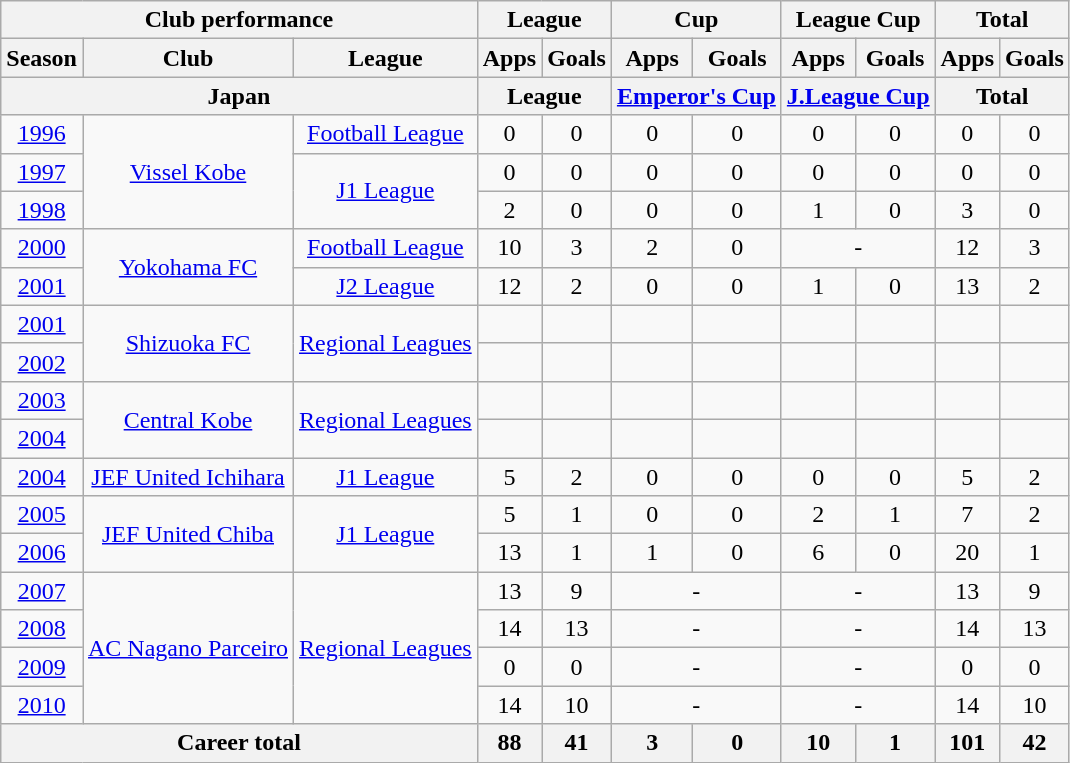<table class="wikitable" style="text-align:center">
<tr>
<th colspan=3>Club performance</th>
<th colspan=2>League</th>
<th colspan=2>Cup</th>
<th colspan=2>League Cup</th>
<th colspan=2>Total</th>
</tr>
<tr>
<th>Season</th>
<th>Club</th>
<th>League</th>
<th>Apps</th>
<th>Goals</th>
<th>Apps</th>
<th>Goals</th>
<th>Apps</th>
<th>Goals</th>
<th>Apps</th>
<th>Goals</th>
</tr>
<tr>
<th colspan=3>Japan</th>
<th colspan=2>League</th>
<th colspan=2><a href='#'>Emperor's Cup</a></th>
<th colspan=2><a href='#'>J.League Cup</a></th>
<th colspan=2>Total</th>
</tr>
<tr>
<td><a href='#'>1996</a></td>
<td rowspan="3"><a href='#'>Vissel Kobe</a></td>
<td><a href='#'>Football League</a></td>
<td>0</td>
<td>0</td>
<td>0</td>
<td>0</td>
<td>0</td>
<td>0</td>
<td>0</td>
<td>0</td>
</tr>
<tr>
<td><a href='#'>1997</a></td>
<td rowspan="2"><a href='#'>J1 League</a></td>
<td>0</td>
<td>0</td>
<td>0</td>
<td>0</td>
<td>0</td>
<td>0</td>
<td>0</td>
<td>0</td>
</tr>
<tr>
<td><a href='#'>1998</a></td>
<td>2</td>
<td>0</td>
<td>0</td>
<td>0</td>
<td>1</td>
<td>0</td>
<td>3</td>
<td>0</td>
</tr>
<tr>
<td><a href='#'>2000</a></td>
<td rowspan="2"><a href='#'>Yokohama FC</a></td>
<td><a href='#'>Football League</a></td>
<td>10</td>
<td>3</td>
<td>2</td>
<td>0</td>
<td colspan="2">-</td>
<td>12</td>
<td>3</td>
</tr>
<tr>
<td><a href='#'>2001</a></td>
<td><a href='#'>J2 League</a></td>
<td>12</td>
<td>2</td>
<td>0</td>
<td>0</td>
<td>1</td>
<td>0</td>
<td>13</td>
<td>2</td>
</tr>
<tr>
<td><a href='#'>2001</a></td>
<td rowspan="2"><a href='#'>Shizuoka FC</a></td>
<td rowspan="2"><a href='#'>Regional Leagues</a></td>
<td></td>
<td></td>
<td></td>
<td></td>
<td></td>
<td></td>
<td></td>
<td></td>
</tr>
<tr>
<td><a href='#'>2002</a></td>
<td></td>
<td></td>
<td></td>
<td></td>
<td></td>
<td></td>
<td></td>
<td></td>
</tr>
<tr>
<td><a href='#'>2003</a></td>
<td rowspan="2"><a href='#'>Central Kobe</a></td>
<td rowspan="2"><a href='#'>Regional Leagues</a></td>
<td></td>
<td></td>
<td></td>
<td></td>
<td></td>
<td></td>
<td></td>
<td></td>
</tr>
<tr>
<td><a href='#'>2004</a></td>
<td></td>
<td></td>
<td></td>
<td></td>
<td></td>
<td></td>
<td></td>
<td></td>
</tr>
<tr>
<td><a href='#'>2004</a></td>
<td><a href='#'>JEF United Ichihara</a></td>
<td><a href='#'>J1 League</a></td>
<td>5</td>
<td>2</td>
<td>0</td>
<td>0</td>
<td>0</td>
<td>0</td>
<td>5</td>
<td>2</td>
</tr>
<tr>
<td><a href='#'>2005</a></td>
<td rowspan="2"><a href='#'>JEF United Chiba</a></td>
<td rowspan="2"><a href='#'>J1 League</a></td>
<td>5</td>
<td>1</td>
<td>0</td>
<td>0</td>
<td>2</td>
<td>1</td>
<td>7</td>
<td>2</td>
</tr>
<tr>
<td><a href='#'>2006</a></td>
<td>13</td>
<td>1</td>
<td>1</td>
<td>0</td>
<td>6</td>
<td>0</td>
<td>20</td>
<td>1</td>
</tr>
<tr>
<td><a href='#'>2007</a></td>
<td rowspan="4"><a href='#'>AC Nagano Parceiro</a></td>
<td rowspan="4"><a href='#'>Regional Leagues</a></td>
<td>13</td>
<td>9</td>
<td colspan="2">-</td>
<td colspan="2">-</td>
<td>13</td>
<td>9</td>
</tr>
<tr>
<td><a href='#'>2008</a></td>
<td>14</td>
<td>13</td>
<td colspan="2">-</td>
<td colspan="2">-</td>
<td>14</td>
<td>13</td>
</tr>
<tr>
<td><a href='#'>2009</a></td>
<td>0</td>
<td>0</td>
<td colspan="2">-</td>
<td colspan="2">-</td>
<td>0</td>
<td>0</td>
</tr>
<tr>
<td><a href='#'>2010</a></td>
<td>14</td>
<td>10</td>
<td colspan="2">-</td>
<td colspan="2">-</td>
<td>14</td>
<td>10</td>
</tr>
<tr>
<th colspan=3>Career total</th>
<th>88</th>
<th>41</th>
<th>3</th>
<th>0</th>
<th>10</th>
<th>1</th>
<th>101</th>
<th>42</th>
</tr>
</table>
